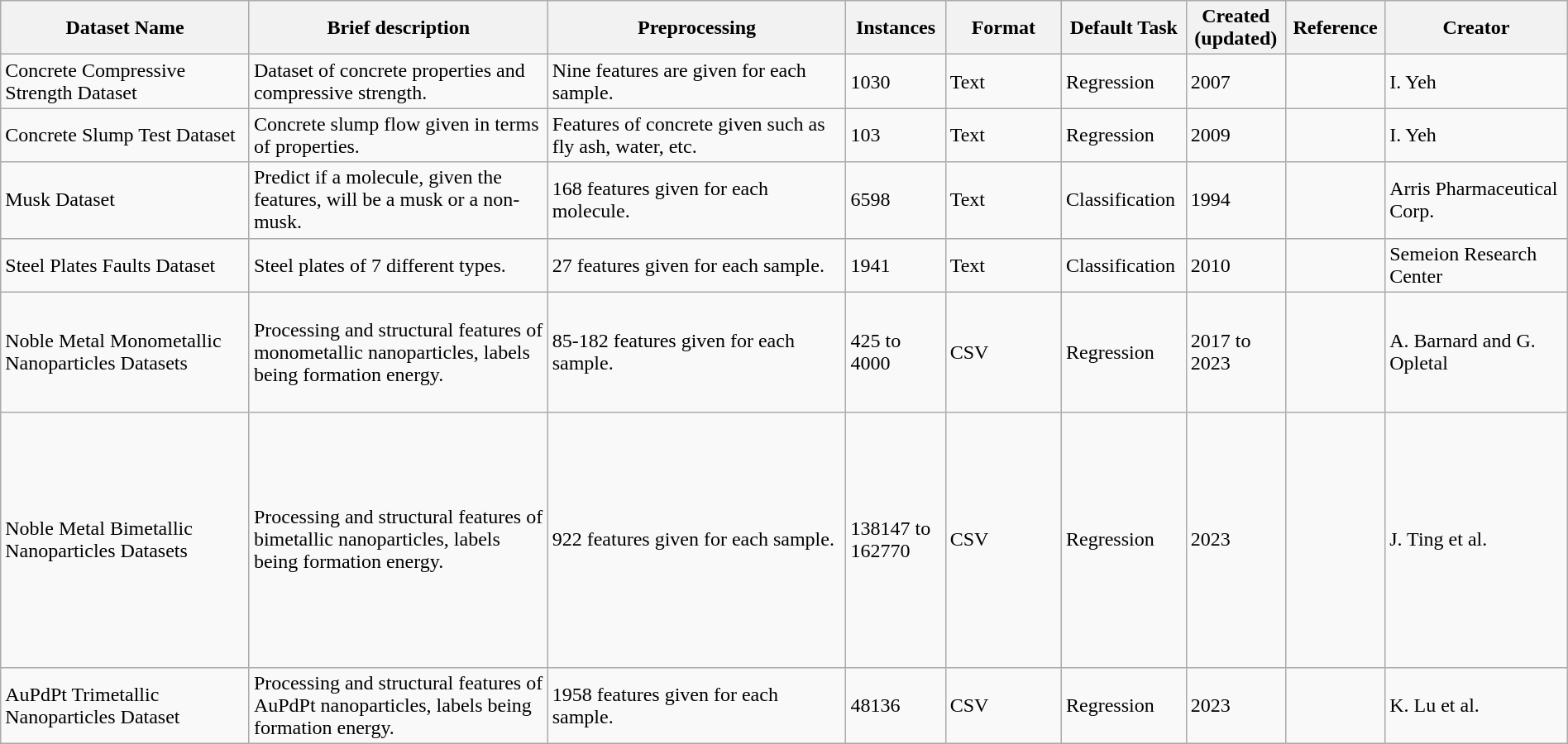<table class="wikitable sortable sort-under" style="width: 100%">
<tr>
<th scope="col" style="width: 15%;">Dataset Name</th>
<th scope="col" style="width: 18%;">Brief description</th>
<th scope="col" style="width: 18%;">Preprocessing</th>
<th scope="col" style="width: 6%;">Instances</th>
<th scope="col" style="width: 7%;">Format</th>
<th scope="col" style="width: 7%;">Default Task</th>
<th scope="col" style="width: 6%;">Created (updated)</th>
<th scope="col" style="width: 6%;">Reference</th>
<th scope="col" style="width: 11%;">Creator</th>
</tr>
<tr>
<td>Concrete Compressive Strength Dataset</td>
<td>Dataset of concrete properties and compressive strength.</td>
<td>Nine features are given for each sample.</td>
<td>1030</td>
<td>Text</td>
<td>Regression</td>
<td>2007</td>
<td><br></td>
<td>I. Yeh</td>
</tr>
<tr>
<td>Concrete Slump Test Dataset</td>
<td>Concrete slump flow given in terms of properties.</td>
<td>Features of concrete given such as fly ash, water, etc.</td>
<td>103</td>
<td>Text</td>
<td>Regression</td>
<td>2009</td>
<td><br></td>
<td>I. Yeh</td>
</tr>
<tr>
<td>Musk Dataset</td>
<td>Predict if a molecule, given the features, will be a musk or a non-musk.</td>
<td>168 features given for each molecule.</td>
<td>6598</td>
<td>Text</td>
<td>Classification</td>
<td>1994</td>
<td></td>
<td>Arris Pharmaceutical Corp.</td>
</tr>
<tr>
<td>Steel Plates Faults Dataset</td>
<td>Steel plates of 7 different types.</td>
<td>27 features given for each sample.</td>
<td>1941</td>
<td>Text</td>
<td>Classification</td>
<td>2010</td>
<td></td>
<td>Semeion Research Center</td>
</tr>
<tr>
<td>Noble Metal Monometallic Nanoparticles Datasets</td>
<td>Processing and structural features of monometallic nanoparticles, labels being formation energy.</td>
<td>85-182 features given for each sample.</td>
<td>425 to 4000</td>
<td>CSV</td>
<td>Regression</td>
<td>2017 to 2023</td>
<td><br><br><br><br><br></td>
<td>A. Barnard and G. Opletal</td>
</tr>
<tr>
<td>Noble Metal Bimetallic Nanoparticles Datasets</td>
<td>Processing and structural features of bimetallic nanoparticles, labels being formation energy.</td>
<td>922 features given for each sample.</td>
<td>138147 to 162770</td>
<td>CSV</td>
<td>Regression</td>
<td>2023</td>
<td><br><br><br><br><br><br><br><br><br><br><br></td>
<td>J. Ting et al.</td>
</tr>
<tr>
<td>AuPdPt Trimetallic Nanoparticles Dataset</td>
<td>Processing and structural features of AuPdPt nanoparticles, labels being formation energy.</td>
<td>1958 features given for each sample.</td>
<td>48136</td>
<td>CSV</td>
<td>Regression</td>
<td>2023</td>
<td></td>
<td>K. Lu et al.</td>
</tr>
</table>
